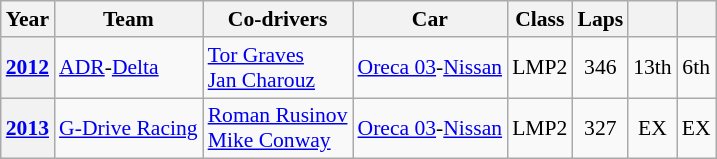<table class="wikitable" style="text-align:center; font-size:90%">
<tr>
<th>Year</th>
<th>Team</th>
<th>Co-drivers</th>
<th>Car</th>
<th>Class</th>
<th>Laps</th>
<th></th>
<th></th>
</tr>
<tr>
<th><a href='#'>2012</a></th>
<td align="left" nowrap> <a href='#'>ADR</a>-<a href='#'>Delta</a></td>
<td align="left" nowrap> <a href='#'>Tor Graves</a><br> <a href='#'>Jan Charouz</a></td>
<td align="left" nowrap><a href='#'>Oreca 03</a>-<a href='#'>Nissan</a></td>
<td>LMP2</td>
<td>346</td>
<td>13th</td>
<td>6th</td>
</tr>
<tr>
<th><a href='#'>2013</a></th>
<td align="left" nowrap> <a href='#'>G-Drive Racing</a></td>
<td align="left" nowrap> <a href='#'>Roman Rusinov</a><br> <a href='#'>Mike Conway</a></td>
<td align="left" nowrap><a href='#'>Oreca 03</a>-<a href='#'>Nissan</a></td>
<td>LMP2</td>
<td>327</td>
<td>EX</td>
<td>EX</td>
</tr>
</table>
